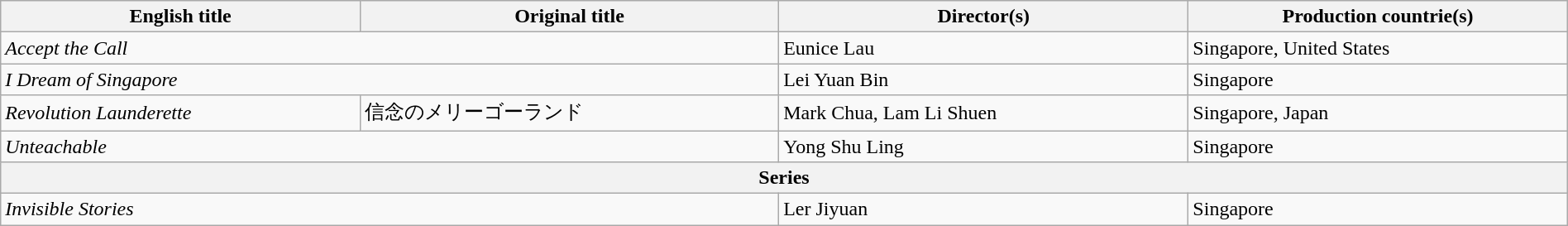<table class="sortable wikitable" style="width:100%; margin-bottom:4px">
<tr>
<th scope="col">English title</th>
<th scope="col">Original title</th>
<th scope="col">Director(s)</th>
<th scope="col">Production countrie(s)</th>
</tr>
<tr>
<td colspan="2"><em>Accept the Call</em></td>
<td>Eunice Lau</td>
<td>Singapore, United States</td>
</tr>
<tr>
<td colspan="2"><em>I Dream of Singapore</em></td>
<td>Lei Yuan Bin</td>
<td>Singapore</td>
</tr>
<tr>
<td><em>Revolution Launderette</em></td>
<td>信念のメリーゴーランド</td>
<td>Mark Chua, Lam Li Shuen</td>
<td>Singapore, Japan</td>
</tr>
<tr>
<td colspan="2"><em>Unteachable</em></td>
<td>Yong Shu Ling</td>
<td>Singapore</td>
</tr>
<tr>
<th colspan="4">Series</th>
</tr>
<tr>
<td colspan="2"><em>Invisible Stories</em> </td>
<td>Ler Jiyuan</td>
<td>Singapore</td>
</tr>
</table>
